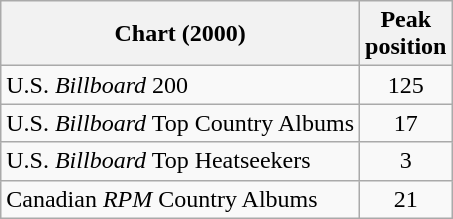<table class="wikitable">
<tr>
<th>Chart (2000)</th>
<th>Peak<br>position</th>
</tr>
<tr>
<td>U.S. <em>Billboard</em> 200</td>
<td align="center">125</td>
</tr>
<tr>
<td>U.S. <em>Billboard</em> Top Country Albums</td>
<td align="center">17</td>
</tr>
<tr>
<td>U.S. <em>Billboard</em> Top Heatseekers</td>
<td align="center">3</td>
</tr>
<tr>
<td>Canadian <em>RPM</em> Country Albums</td>
<td align="center">21</td>
</tr>
</table>
